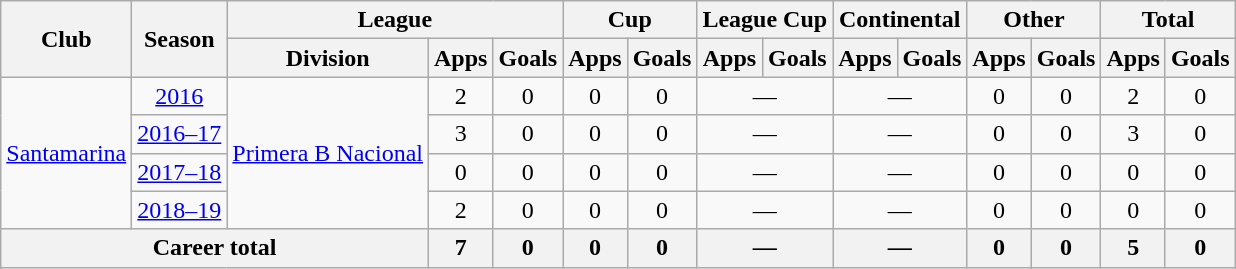<table class="wikitable" style="text-align:center">
<tr>
<th rowspan="2">Club</th>
<th rowspan="2">Season</th>
<th colspan="3">League</th>
<th colspan="2">Cup</th>
<th colspan="2">League Cup</th>
<th colspan="2">Continental</th>
<th colspan="2">Other</th>
<th colspan="2">Total</th>
</tr>
<tr>
<th>Division</th>
<th>Apps</th>
<th>Goals</th>
<th>Apps</th>
<th>Goals</th>
<th>Apps</th>
<th>Goals</th>
<th>Apps</th>
<th>Goals</th>
<th>Apps</th>
<th>Goals</th>
<th>Apps</th>
<th>Goals</th>
</tr>
<tr>
<td rowspan="4"><a href='#'>Santamarina</a></td>
<td><a href='#'>2016</a></td>
<td rowspan="4"><a href='#'>Primera B Nacional</a></td>
<td>2</td>
<td>0</td>
<td>0</td>
<td>0</td>
<td colspan="2">—</td>
<td colspan="2">—</td>
<td>0</td>
<td>0</td>
<td>2</td>
<td>0</td>
</tr>
<tr>
<td><a href='#'>2016–17</a></td>
<td>3</td>
<td>0</td>
<td>0</td>
<td>0</td>
<td colspan="2">—</td>
<td colspan="2">—</td>
<td>0</td>
<td>0</td>
<td>3</td>
<td>0</td>
</tr>
<tr>
<td><a href='#'>2017–18</a></td>
<td>0</td>
<td>0</td>
<td>0</td>
<td>0</td>
<td colspan="2">—</td>
<td colspan="2">—</td>
<td>0</td>
<td>0</td>
<td>0</td>
<td>0</td>
</tr>
<tr>
<td><a href='#'>2018–19</a></td>
<td>2</td>
<td>0</td>
<td>0</td>
<td>0</td>
<td colspan="2">—</td>
<td colspan="2">—</td>
<td>0</td>
<td>0</td>
<td>0</td>
<td>0</td>
</tr>
<tr>
<th colspan="3">Career total</th>
<th>7</th>
<th>0</th>
<th>0</th>
<th>0</th>
<th colspan="2">—</th>
<th colspan="2">—</th>
<th>0</th>
<th>0</th>
<th>5</th>
<th>0</th>
</tr>
</table>
